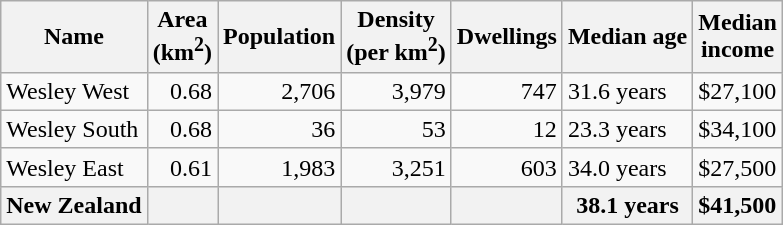<table class="wikitable">
<tr>
<th>Name</th>
<th>Area<br>(km<sup>2</sup>)</th>
<th>Population</th>
<th>Density<br>(per km<sup>2</sup>)</th>
<th>Dwellings</th>
<th>Median age</th>
<th>Median<br>income</th>
</tr>
<tr>
<td>Wesley West</td>
<td style="text-align:right;">0.68</td>
<td style="text-align:right;">2,706</td>
<td style="text-align:right;">3,979</td>
<td style="text-align:right;">747</td>
<td>31.6 years</td>
<td>$27,100</td>
</tr>
<tr>
<td>Wesley South</td>
<td style="text-align:right;">0.68</td>
<td style="text-align:right;">36</td>
<td style="text-align:right;">53</td>
<td style="text-align:right;">12</td>
<td>23.3 years</td>
<td>$34,100</td>
</tr>
<tr>
<td>Wesley East</td>
<td style="text-align:right;">0.61</td>
<td style="text-align:right;">1,983</td>
<td style="text-align:right;">3,251</td>
<td style="text-align:right;">603</td>
<td>34.0 years</td>
<td>$27,500</td>
</tr>
<tr>
<th>New Zealand</th>
<th></th>
<th></th>
<th></th>
<th></th>
<th>38.1 years</th>
<th style="text-align:left;">$41,500</th>
</tr>
</table>
